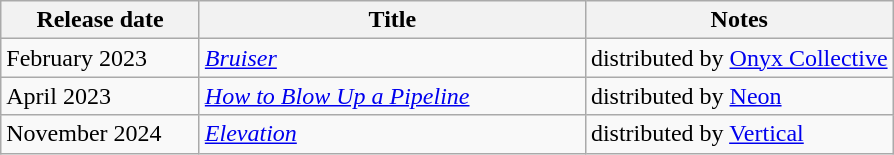<table class="wikitable sortable">
<tr>
<th style="width:125px;">Release date</th>
<th style="width:250px;">Title</th>
<th>Notes</th>
</tr>
<tr>
<td>February 2023</td>
<td><em><a href='#'>Bruiser</a></em></td>
<td>distributed by <a href='#'>Onyx Collective</a></td>
</tr>
<tr>
<td>April 2023</td>
<td><em><a href='#'>How to Blow Up a Pipeline</a></em></td>
<td>distributed by <a href='#'>Neon</a></td>
</tr>
<tr>
<td>November 2024</td>
<td><em><a href='#'>Elevation</a></em></td>
<td>distributed by <a href='#'>Vertical</a></td>
</tr>
</table>
